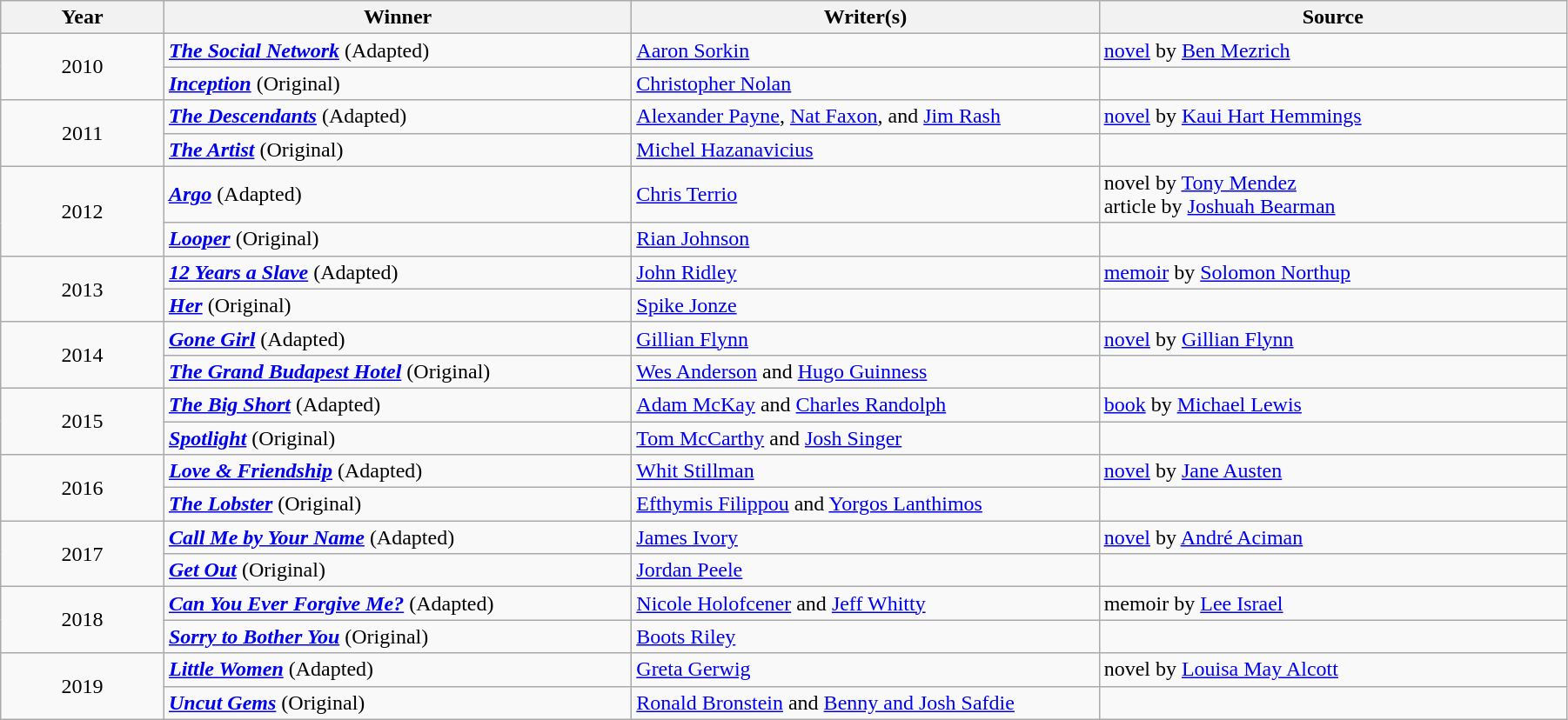<table class="wikitable" width="95%" cellpadding="5">
<tr>
<th width="100"><strong>Year</strong></th>
<th width="300"><strong>Winner</strong></th>
<th width="300"><strong>Writer(s)</strong></th>
<th width="300"><strong>Source</strong></th>
</tr>
<tr>
<td rowspan="2" style="text-align:center;">2010</td>
<td><strong><em><a href='#'>The Social Network</a></em></strong> (Adapted)</td>
<td><a href='#'>Aaron Sorkin</a></td>
<td><a href='#'>novel</a> by <a href='#'>Ben Mezrich</a></td>
</tr>
<tr>
<td><strong><em><a href='#'>Inception</a></em></strong> (Original)</td>
<td><a href='#'>Christopher Nolan</a></td>
<td></td>
</tr>
<tr>
<td rowspan="2" style="text-align:center;">2011</td>
<td><strong><em><a href='#'>The Descendants</a></em></strong> (Adapted)</td>
<td><a href='#'>Alexander Payne</a>, <a href='#'>Nat Faxon</a>, and <a href='#'>Jim Rash</a></td>
<td><a href='#'>novel</a> by <a href='#'>Kaui Hart Hemmings</a></td>
</tr>
<tr>
<td><strong><em><a href='#'>The Artist</a></em></strong> (Original)</td>
<td><a href='#'>Michel Hazanavicius</a></td>
<td></td>
</tr>
<tr>
<td rowspan="2" style="text-align:center;">2012</td>
<td><strong><em><a href='#'>Argo</a></em></strong> (Adapted)</td>
<td><a href='#'>Chris Terrio</a></td>
<td>novel by <a href='#'>Tony Mendez</a> <br> article by <a href='#'>Joshuah Bearman</a></td>
</tr>
<tr>
<td><strong><em><a href='#'>Looper</a></em></strong> (Original)</td>
<td><a href='#'>Rian Johnson</a></td>
<td></td>
</tr>
<tr>
<td rowspan="2" style="text-align:center;">2013</td>
<td><strong><em><a href='#'>12 Years a Slave</a></em></strong> (Adapted)</td>
<td><a href='#'>John Ridley</a></td>
<td><a href='#'>memoir</a> by <a href='#'>Solomon Northup</a></td>
</tr>
<tr>
<td><strong><em><a href='#'>Her</a></em></strong> (Original)</td>
<td><a href='#'>Spike Jonze</a></td>
<td></td>
</tr>
<tr>
<td rowspan="2" style="text-align:center;">2014</td>
<td><strong><em><a href='#'>Gone Girl</a></em></strong> (Adapted)</td>
<td><a href='#'>Gillian Flynn</a></td>
<td><a href='#'>novel</a> by <a href='#'>Gillian Flynn</a></td>
</tr>
<tr>
<td><strong><em><a href='#'>The Grand Budapest Hotel</a></em></strong> (Original)</td>
<td><a href='#'>Wes Anderson</a> and <a href='#'>Hugo Guinness</a></td>
<td></td>
</tr>
<tr>
<td rowspan="2" style="text-align:center;">2015</td>
<td><strong><em><a href='#'>The Big Short</a></em></strong> (Adapted)</td>
<td><a href='#'>Adam McKay</a> and <a href='#'>Charles Randolph</a></td>
<td><a href='#'>book</a> by <a href='#'>Michael Lewis</a></td>
</tr>
<tr>
<td><strong><em><a href='#'>Spotlight</a></em></strong> (Original)</td>
<td><a href='#'>Tom McCarthy</a> and <a href='#'>Josh Singer</a></td>
<td></td>
</tr>
<tr>
<td rowspan="2" style="text-align:center;">2016</td>
<td><strong><em><a href='#'>Love & Friendship</a></em></strong> (Adapted)</td>
<td><a href='#'>Whit Stillman</a></td>
<td><a href='#'>novel</a> by <a href='#'>Jane Austen</a></td>
</tr>
<tr>
<td><strong><em><a href='#'>The Lobster</a></em></strong> (Original)</td>
<td><a href='#'>Efthymis Filippou</a> and <a href='#'>Yorgos Lanthimos</a></td>
<td></td>
</tr>
<tr>
<td rowspan="2" style="text-align:center;">2017</td>
<td><strong><em><a href='#'>Call Me by Your Name</a></em></strong> (Adapted)</td>
<td><a href='#'>James Ivory</a></td>
<td><a href='#'>novel</a> by <a href='#'>André Aciman</a></td>
</tr>
<tr>
<td><strong><em><a href='#'>Get Out</a></em></strong> (Original)</td>
<td><a href='#'>Jordan Peele</a></td>
<td></td>
</tr>
<tr>
<td rowspan="2" style="text-align:center;">2018</td>
<td><strong><em><a href='#'>Can You Ever Forgive Me?</a></em></strong> (Adapted)</td>
<td><a href='#'>Nicole Holofcener</a> and <a href='#'>Jeff Whitty</a></td>
<td>memoir by <a href='#'>Lee Israel</a></td>
</tr>
<tr>
<td><strong><em><a href='#'>Sorry to Bother You</a></em></strong> (Original)</td>
<td><a href='#'>Boots Riley</a></td>
<td></td>
</tr>
<tr>
<td rowspan="2" style="text-align:center;">2019</td>
<td><strong><em><a href='#'>Little Women</a></em></strong> (Adapted)</td>
<td><a href='#'>Greta Gerwig</a></td>
<td>novel by <a href='#'>Louisa May Alcott</a></td>
</tr>
<tr>
<td><strong><em><a href='#'>Uncut Gems</a></em></strong> (Original)</td>
<td><a href='#'>Ronald Bronstein</a> and <a href='#'>Benny and Josh Safdie</a></td>
<td></td>
</tr>
</table>
